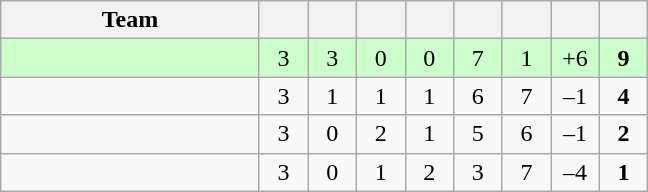<table class="wikitable" style="text-align:center">
<tr>
<th width="165">Team</th>
<th width="25"></th>
<th width="25"></th>
<th width="25"></th>
<th width="25"></th>
<th width="25"></th>
<th width="25"></th>
<th width="25"></th>
<th width="25"></th>
</tr>
<tr style="background:#cfc">
<td style="text-align:left"></td>
<td>3</td>
<td>3</td>
<td>0</td>
<td>0</td>
<td>7</td>
<td>1</td>
<td>+6</td>
<td><strong>9</strong></td>
</tr>
<tr>
<td style="text-align:left"></td>
<td>3</td>
<td>1</td>
<td>1</td>
<td>1</td>
<td>6</td>
<td>7</td>
<td>–1</td>
<td><strong>4</strong></td>
</tr>
<tr>
<td style="text-align:left"></td>
<td>3</td>
<td>0</td>
<td>2</td>
<td>1</td>
<td>5</td>
<td>6</td>
<td>–1</td>
<td><strong>2</strong></td>
</tr>
<tr>
<td style="text-align:left"></td>
<td>3</td>
<td>0</td>
<td>1</td>
<td>2</td>
<td>3</td>
<td>7</td>
<td>–4</td>
<td><strong>1</strong></td>
</tr>
</table>
